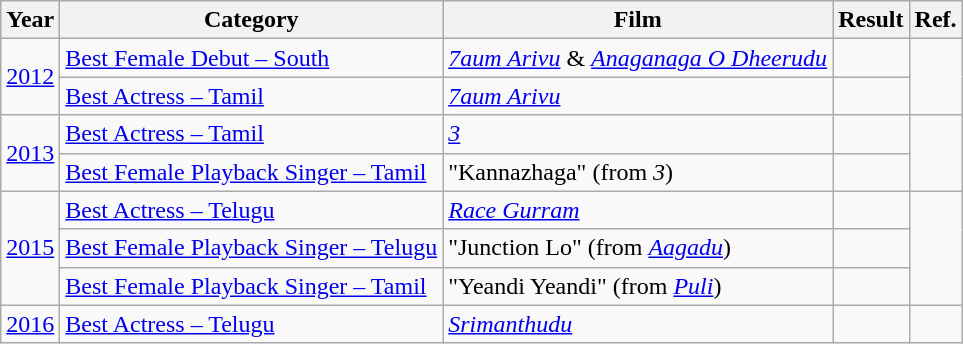<table class="wikitable">
<tr>
<th>Year</th>
<th>Category</th>
<th>Film</th>
<th>Result</th>
<th>Ref.</th>
</tr>
<tr>
<td rowspan="2"><a href='#'>2012</a></td>
<td><a href='#'>Best Female Debut – South</a></td>
<td><em><a href='#'>7aum Arivu</a></em> & <em><a href='#'>Anaganaga O Dheerudu</a></em></td>
<td></td>
<td rowspan="2"></td>
</tr>
<tr>
<td><a href='#'>Best Actress – Tamil</a></td>
<td><em><a href='#'>7aum Arivu</a></em></td>
<td></td>
</tr>
<tr>
<td rowspan="2"><a href='#'>2013</a></td>
<td><a href='#'>Best Actress – Tamil</a></td>
<td><em><a href='#'>3</a></em></td>
<td></td>
<td rowspan="2"></td>
</tr>
<tr>
<td><a href='#'>Best Female Playback Singer – Tamil</a></td>
<td>"Kannazhaga" (from <em>3</em>)</td>
<td></td>
</tr>
<tr>
<td rowspan="3"><a href='#'>2015</a></td>
<td><a href='#'>Best Actress – Telugu</a></td>
<td><em><a href='#'>Race Gurram</a></em></td>
<td></td>
<td rowspan="3"></td>
</tr>
<tr>
<td><a href='#'>Best Female Playback Singer – Telugu</a></td>
<td>"Junction Lo" (from <em><a href='#'>Aagadu</a></em>)</td>
<td></td>
</tr>
<tr>
<td><a href='#'>Best Female Playback Singer – Tamil</a></td>
<td>"Yeandi Yeandi" (from <em><a href='#'>Puli</a></em>)</td>
<td></td>
</tr>
<tr>
<td><a href='#'>2016</a></td>
<td><a href='#'>Best Actress – Telugu</a></td>
<td><em><a href='#'>Srimanthudu</a></em></td>
<td></td>
<td></td>
</tr>
</table>
